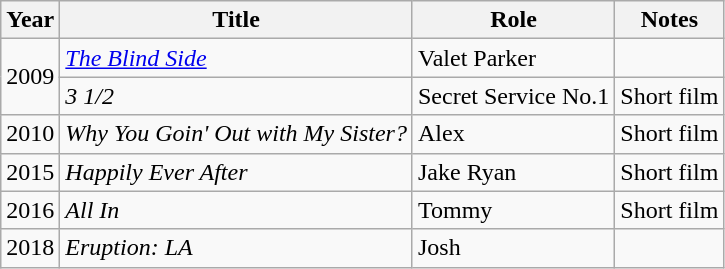<table class="wikitable">
<tr>
<th>Year</th>
<th>Title</th>
<th>Role</th>
<th>Notes</th>
</tr>
<tr>
<td rowspan="2">2009</td>
<td><em><a href='#'>The Blind Side</a></em></td>
<td>Valet Parker</td>
<td></td>
</tr>
<tr>
<td><em>3 1/2</em></td>
<td>Secret Service No.1</td>
<td>Short film</td>
</tr>
<tr>
<td>2010</td>
<td><em>Why You Goin' Out with My Sister?</em></td>
<td>Alex</td>
<td>Short film</td>
</tr>
<tr>
<td>2015</td>
<td><em>Happily Ever After</em></td>
<td>Jake Ryan</td>
<td>Short film</td>
</tr>
<tr>
<td>2016</td>
<td><em>All In</em></td>
<td>Tommy</td>
<td>Short film</td>
</tr>
<tr>
<td>2018</td>
<td><em>Eruption: LA</em></td>
<td>Josh</td>
<td></td>
</tr>
</table>
